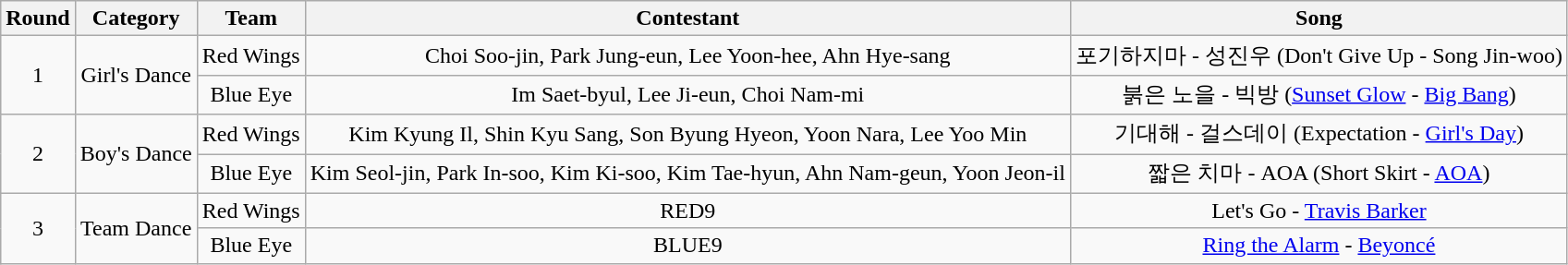<table class="wikitable plainrowheaders" style="text-align:center;">
<tr style="background:#f2f2f2;">
<th scope="col">Round</th>
<th scope="col">Category</th>
<th scope="col">Team</th>
<th scope="col">Contestant</th>
<th scope="col">Song</th>
</tr>
<tr>
<td rowspan="2">1</td>
<td rowspan="2">Girl's Dance</td>
<td>Red Wings</td>
<td>Choi Soo-jin, Park Jung-eun, Lee Yoon-hee, Ahn Hye-sang</td>
<td>포기하지마 - 성진우 (Don't Give Up - Song Jin-woo)</td>
</tr>
<tr>
<td>Blue Eye</td>
<td>Im Saet-byul, Lee Ji-eun, Choi Nam-mi</td>
<td>붉은 노을 - 빅방 (<a href='#'>Sunset Glow</a> - <a href='#'>Big Bang</a>)</td>
</tr>
<tr>
<td rowspan="2">2</td>
<td rowspan="2">Boy's Dance</td>
<td>Red Wings</td>
<td>Kim Kyung Il, Shin Kyu Sang, Son Byung Hyeon, Yoon Nara, Lee Yoo Min</td>
<td>기대해 - 걸스데이 (Expectation - <a href='#'>Girl's Day</a>)</td>
</tr>
<tr>
<td>Blue Eye</td>
<td>Kim Seol-jin, Park In-soo, Kim Ki-soo, Kim Tae-hyun, Ahn Nam-geun, Yoon Jeon-il</td>
<td>짧은 치마 - AOA (Short Skirt - <a href='#'>AOA</a>)</td>
</tr>
<tr>
<td rowspan="2">3</td>
<td rowspan="2">Team Dance</td>
<td>Red Wings</td>
<td>RED9</td>
<td>Let's Go - <a href='#'>Travis Barker</a></td>
</tr>
<tr>
<td>Blue Eye</td>
<td>BLUE9</td>
<td><a href='#'>Ring the Alarm</a> - <a href='#'>Beyoncé</a></td>
</tr>
</table>
